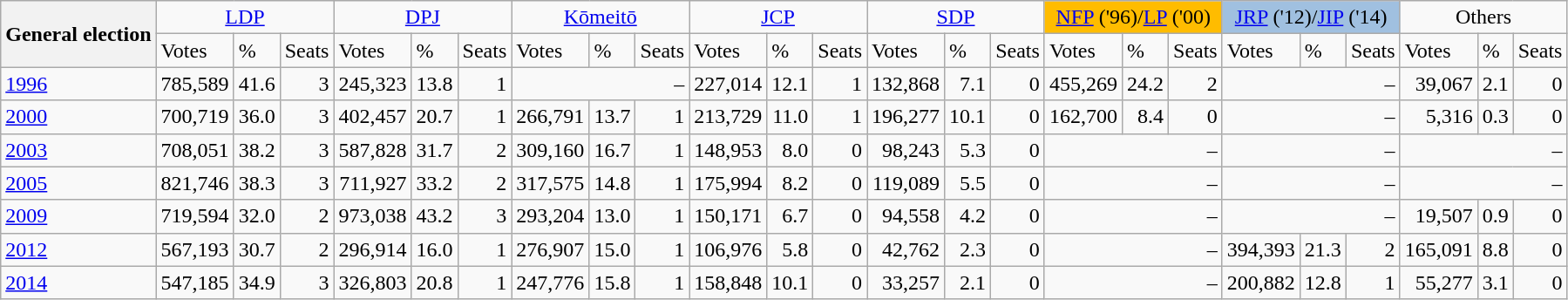<table class="wikitable">
<tr align="center">
<th rowspan="2">General election</th>
<td colspan="3" ><a href='#'>LDP</a></td>
<td colspan="3" ><a href='#'>DPJ</a></td>
<td colspan="3" ><a href='#'>Kōmeitō</a></td>
<td colspan="3" ><a href='#'>JCP</a></td>
<td colspan="3" ><a href='#'>SDP</a></td>
<td colspan="3" bgcolor="#FFBC00"><a href='#'>NFP</a> ('96)/<a href='#'>LP</a> ('00)</td>
<td colspan="3" bgcolor="#A0C0E0"><a href='#'>JRP</a> ('12)/<a href='#'>JIP</a> ('14)</td>
<td colspan="3" >Others</td>
</tr>
<tr>
<td>Votes</td>
<td>%</td>
<td>Seats</td>
<td>Votes</td>
<td>%</td>
<td>Seats</td>
<td>Votes</td>
<td>%</td>
<td>Seats</td>
<td>Votes</td>
<td>%</td>
<td>Seats</td>
<td>Votes</td>
<td>%</td>
<td>Seats</td>
<td>Votes</td>
<td>%</td>
<td>Seats</td>
<td>Votes</td>
<td>%</td>
<td>Seats</td>
<td>Votes</td>
<td>%</td>
<td>Seats</td>
</tr>
<tr align="right">
<td align="left"><a href='#'>1996</a></td>
<td>785,589</td>
<td>41.6</td>
<td>3</td>
<td>245,323</td>
<td>13.8</td>
<td>1</td>
<td colspan="3">–</td>
<td>227,014</td>
<td>12.1</td>
<td>1</td>
<td>132,868</td>
<td>7.1</td>
<td>0</td>
<td>455,269</td>
<td>24.2</td>
<td>2</td>
<td colspan="3">–</td>
<td>39,067</td>
<td>2.1</td>
<td>0</td>
</tr>
<tr align="right">
<td align="left"><a href='#'>2000</a></td>
<td>700,719</td>
<td>36.0</td>
<td>3</td>
<td>402,457</td>
<td>20.7</td>
<td>1</td>
<td>266,791</td>
<td>13.7</td>
<td>1</td>
<td>213,729</td>
<td>11.0</td>
<td>1</td>
<td>196,277</td>
<td>10.1</td>
<td>0</td>
<td>162,700</td>
<td>8.4</td>
<td>0</td>
<td colspan="3">–</td>
<td>5,316</td>
<td>0.3</td>
<td>0</td>
</tr>
<tr align="right">
<td align="left"><a href='#'>2003</a></td>
<td>708,051</td>
<td>38.2</td>
<td>3</td>
<td>587,828</td>
<td>31.7</td>
<td>2</td>
<td>309,160</td>
<td>16.7</td>
<td>1</td>
<td>148,953</td>
<td>8.0</td>
<td>0</td>
<td>98,243</td>
<td>5.3</td>
<td>0</td>
<td colspan="3">–</td>
<td colspan="3">–</td>
<td colspan="3">–</td>
</tr>
<tr align="right">
<td align="left"><a href='#'>2005</a></td>
<td>821,746</td>
<td>38.3</td>
<td>3</td>
<td>711,927</td>
<td>33.2</td>
<td>2</td>
<td>317,575</td>
<td>14.8</td>
<td>1</td>
<td>175,994</td>
<td>8.2</td>
<td>0</td>
<td>119,089</td>
<td>5.5</td>
<td>0</td>
<td colspan="3">–</td>
<td colspan="3">–</td>
<td colspan="3">–</td>
</tr>
<tr align="right">
<td align="left"><a href='#'>2009</a></td>
<td>719,594</td>
<td>32.0</td>
<td>2</td>
<td>973,038</td>
<td>43.2</td>
<td>3</td>
<td>293,204</td>
<td>13.0</td>
<td>1</td>
<td>150,171</td>
<td>6.7</td>
<td>0</td>
<td>94,558</td>
<td>4.2</td>
<td>0</td>
<td colspan="3">–</td>
<td colspan="3">–</td>
<td>19,507</td>
<td>0.9</td>
<td>0</td>
</tr>
<tr align="right">
<td align="left"><a href='#'>2012</a></td>
<td>567,193</td>
<td>30.7</td>
<td>2</td>
<td>296,914</td>
<td>16.0</td>
<td>1</td>
<td>276,907</td>
<td>15.0</td>
<td>1</td>
<td>106,976</td>
<td>5.8</td>
<td>0</td>
<td>42,762</td>
<td>2.3</td>
<td>0</td>
<td colspan="3">–</td>
<td>394,393</td>
<td>21.3</td>
<td>2</td>
<td>165,091</td>
<td>8.8</td>
<td>0</td>
</tr>
<tr align="right">
<td align="left"><a href='#'>2014</a></td>
<td>547,185</td>
<td>34.9</td>
<td>3</td>
<td>326,803</td>
<td>20.8</td>
<td>1</td>
<td>247,776</td>
<td>15.8</td>
<td>1</td>
<td>158,848</td>
<td>10.1</td>
<td>0</td>
<td>33,257</td>
<td>2.1</td>
<td>0</td>
<td colspan="3">–</td>
<td>200,882</td>
<td>12.8</td>
<td>1</td>
<td>55,277</td>
<td>3.1</td>
<td>0</td>
</tr>
</table>
